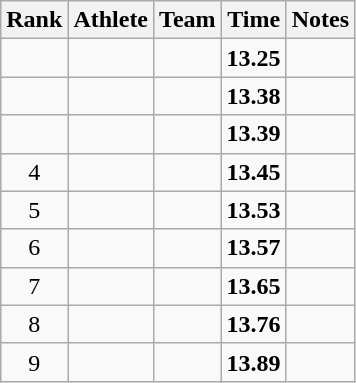<table class="wikitable sortable" style="text-align:center">
<tr>
<th>Rank</th>
<th>Athlete</th>
<th>Team</th>
<th>Time</th>
<th>Notes</th>
</tr>
<tr>
<td></td>
<td align=left></td>
<td></td>
<td><strong>13.25</strong></td>
<td></td>
</tr>
<tr>
<td></td>
<td align=left></td>
<td></td>
<td><strong>13.38</strong></td>
<td></td>
</tr>
<tr>
<td></td>
<td align=left></td>
<td></td>
<td><strong>13.39</strong></td>
<td></td>
</tr>
<tr>
<td>4</td>
<td align=left></td>
<td></td>
<td><strong>13.45</strong></td>
<td></td>
</tr>
<tr>
<td>5</td>
<td align=left></td>
<td></td>
<td><strong>13.53</strong></td>
<td></td>
</tr>
<tr>
<td>6</td>
<td align=left></td>
<td></td>
<td><strong>13.57</strong></td>
<td></td>
</tr>
<tr>
<td>7</td>
<td align=left></td>
<td></td>
<td><strong>13.65</strong></td>
<td></td>
</tr>
<tr>
<td>8</td>
<td align=left></td>
<td></td>
<td><strong>13.76</strong></td>
<td></td>
</tr>
<tr>
<td>9</td>
<td align=left></td>
<td></td>
<td><strong>13.89</strong></td>
<td></td>
</tr>
</table>
